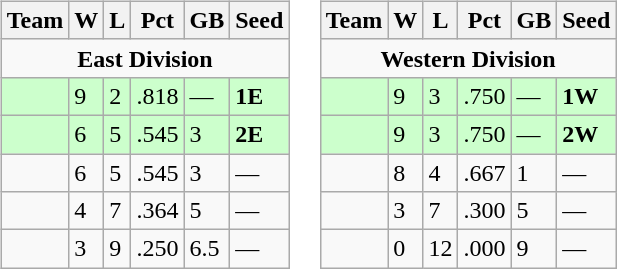<table>
<tr>
<td><br><table class="wikitable">
<tr>
<th>Team</th>
<th>W</th>
<th>L</th>
<th>Pct</th>
<th>GB</th>
<th>Seed</th>
</tr>
<tr>
<td colspan="6" align="center"><strong>East Division</strong></td>
</tr>
<tr bgcolor=ccffcc>
<td></td>
<td>9</td>
<td>2</td>
<td>.818</td>
<td>—</td>
<td><strong>1E</strong></td>
</tr>
<tr bgcolor=ccffcc>
<td></td>
<td>6</td>
<td>5</td>
<td>.545</td>
<td>3</td>
<td><strong>2E</strong></td>
</tr>
<tr>
<td></td>
<td>6</td>
<td>5</td>
<td>.545</td>
<td>3</td>
<td>—</td>
</tr>
<tr>
<td></td>
<td>4</td>
<td>7</td>
<td>.364</td>
<td>5</td>
<td>—</td>
</tr>
<tr>
<td></td>
<td>3</td>
<td>9</td>
<td>.250</td>
<td>6.5</td>
<td>—</td>
</tr>
</table>
</td>
<td><br><table class="wikitable">
<tr>
<th>Team</th>
<th>W</th>
<th>L</th>
<th>Pct</th>
<th>GB</th>
<th>Seed</th>
</tr>
<tr>
<td colspan="6" align="center"><strong>Western Division</strong></td>
</tr>
<tr bgcolor=ccffcc>
<td></td>
<td>9</td>
<td>3</td>
<td>.750</td>
<td>—</td>
<td><strong>1W</strong></td>
</tr>
<tr bgcolor=ccffcc>
<td></td>
<td>9</td>
<td>3</td>
<td>.750</td>
<td>—</td>
<td><strong>2W</strong></td>
</tr>
<tr>
<td></td>
<td>8</td>
<td>4</td>
<td>.667</td>
<td>1</td>
<td>—</td>
</tr>
<tr>
<td></td>
<td>3</td>
<td>7</td>
<td>.300</td>
<td>5</td>
<td>—</td>
</tr>
<tr>
<td></td>
<td>0</td>
<td>12</td>
<td>.000</td>
<td>9</td>
<td>—</td>
</tr>
</table>
</td>
</tr>
</table>
